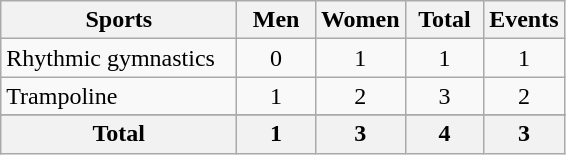<table class="wikitable sortable" style="text-align:center;">
<tr>
<th width=150>Sports</th>
<th width=45>Men</th>
<th width=45>Women</th>
<th width=45>Total</th>
<th width=45>Events</th>
</tr>
<tr>
<td align=left>Rhythmic gymnastics</td>
<td>0</td>
<td>1</td>
<td>1</td>
<td>1</td>
</tr>
<tr>
<td align=left>Trampoline</td>
<td>1</td>
<td>2</td>
<td>3</td>
<td>2</td>
</tr>
<tr>
</tr>
<tr class="sortbottom">
<th>Total</th>
<th>1</th>
<th>3</th>
<th>4</th>
<th>3</th>
</tr>
</table>
